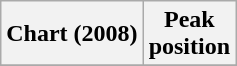<table class="wikitable">
<tr>
<th>Chart (2008)</th>
<th>Peak<br>position</th>
</tr>
<tr>
</tr>
</table>
